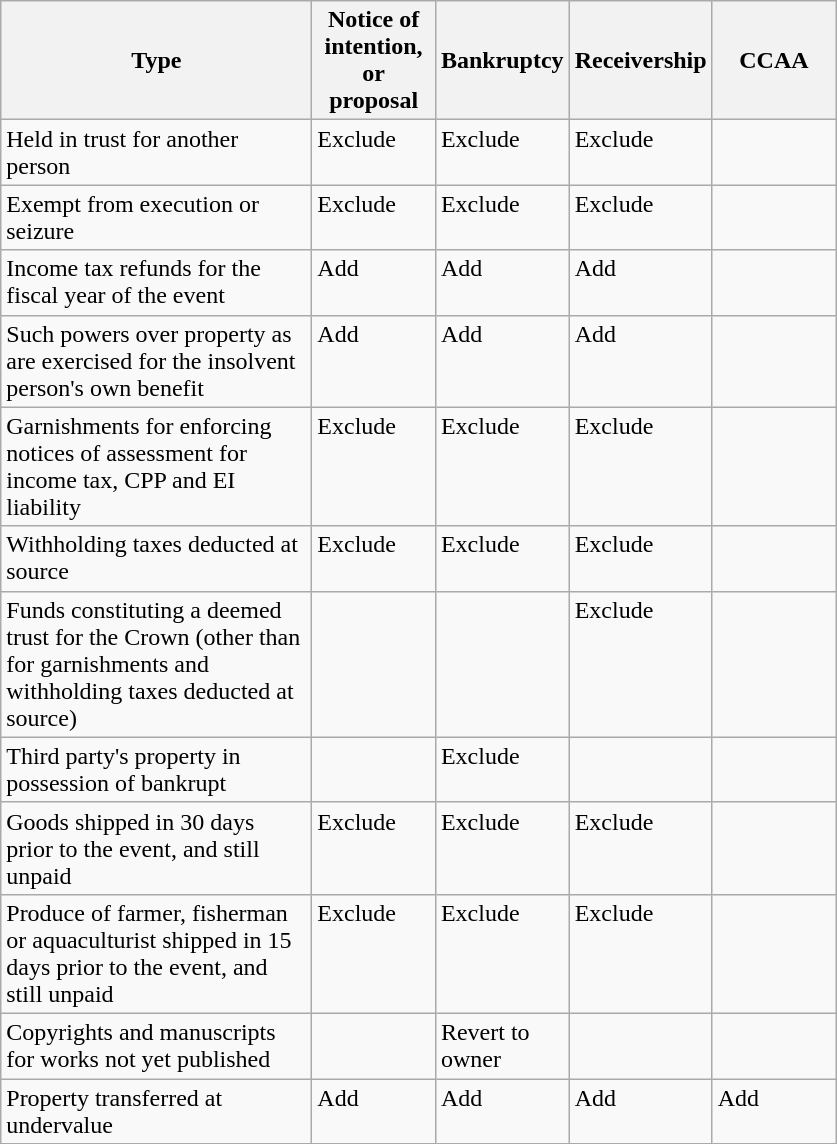<table class="wikitable">
<tr>
<th scope="col" width="200">Type</th>
<th scope="col" width="75">Notice of intention, or proposal</th>
<th scope="col" width="75">Bankruptcy</th>
<th scope="col" width="75">Receivership</th>
<th scope="col" width="75">CCAA</th>
</tr>
<tr valign="top">
<td>Held in trust for another person</td>
<td>Exclude</td>
<td>Exclude</td>
<td>Exclude</td>
<td></td>
</tr>
<tr valign="top">
<td>Exempt from execution or seizure</td>
<td>Exclude</td>
<td>Exclude</td>
<td>Exclude</td>
<td></td>
</tr>
<tr valign="top">
<td>Income tax refunds for the fiscal year of the event</td>
<td>Add</td>
<td>Add</td>
<td>Add</td>
<td></td>
</tr>
<tr valign="top">
<td>Such powers over property as are exercised for the insolvent person's own benefit</td>
<td>Add</td>
<td>Add</td>
<td>Add</td>
<td></td>
</tr>
<tr valign="top">
<td>Garnishments for enforcing notices of assessment for income tax, CPP and EI liability</td>
<td>Exclude</td>
<td>Exclude</td>
<td>Exclude</td>
<td></td>
</tr>
<tr valign="top">
<td>Withholding taxes deducted at source</td>
<td>Exclude</td>
<td>Exclude</td>
<td>Exclude</td>
<td></td>
</tr>
<tr valign="top">
<td>Funds constituting a deemed trust for the Crown (other than for garnishments and withholding taxes deducted at source)</td>
<td></td>
<td></td>
<td>Exclude</td>
<td></td>
</tr>
<tr valign="top">
<td>Third party's property in possession of bankrupt</td>
<td></td>
<td>Exclude</td>
<td></td>
<td></td>
</tr>
<tr valign="top">
<td>Goods shipped in 30 days prior to the event, and still unpaid</td>
<td>Exclude</td>
<td>Exclude</td>
<td>Exclude</td>
<td></td>
</tr>
<tr valign="top">
<td>Produce of farmer, fisherman or aquaculturist shipped in 15 days prior to the event, and still unpaid</td>
<td>Exclude</td>
<td>Exclude</td>
<td>Exclude</td>
<td></td>
</tr>
<tr valign="top">
<td>Copyrights and manuscripts for works not yet published</td>
<td></td>
<td>Revert to owner</td>
<td></td>
<td></td>
</tr>
<tr valign="top">
<td>Property transferred at undervalue</td>
<td>Add</td>
<td>Add</td>
<td>Add</td>
<td>Add</td>
</tr>
</table>
